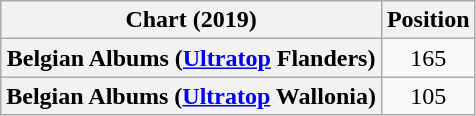<table class="wikitable sortable plainrowheaders" style="text-align:center">
<tr>
<th scope="col">Chart (2019)</th>
<th scope="col">Position</th>
</tr>
<tr>
<th scope="row">Belgian Albums (<a href='#'>Ultratop</a> Flanders)</th>
<td>165</td>
</tr>
<tr>
<th scope="row">Belgian Albums (<a href='#'>Ultratop</a> Wallonia)</th>
<td>105</td>
</tr>
</table>
